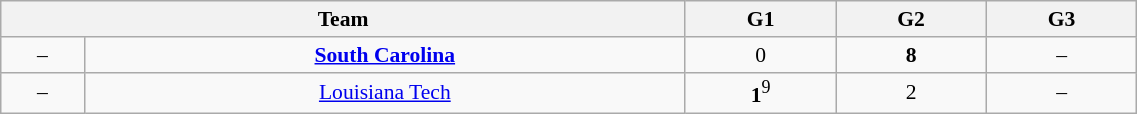<table class="wikitable" style="font-size:90%; width: 60%; text-align: center">
<tr>
<th colspan=2>Team</th>
<th>G1</th>
<th>G2</th>
<th>G3</th>
</tr>
<tr>
<td>–</td>
<td><strong><a href='#'>South Carolina</a></strong></td>
<td>0</td>
<td><strong>8</strong></td>
<td>–</td>
</tr>
<tr>
<td>–</td>
<td><a href='#'>Louisiana Tech</a></td>
<td><strong>1</strong><sup>9</sup></td>
<td>2</td>
<td>–</td>
</tr>
</table>
